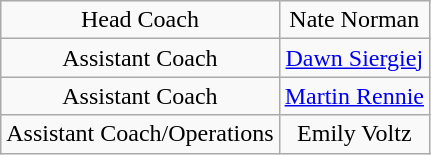<table class="wikitable" style="text-align: center;">
<tr>
<td>Head Coach</td>
<td>Nate Norman</td>
</tr>
<tr>
<td>Assistant Coach</td>
<td><a href='#'>Dawn Siergiej</a></td>
</tr>
<tr>
<td>Assistant Coach</td>
<td><a href='#'>Martin Rennie</a></td>
</tr>
<tr>
<td>Assistant Coach/Operations</td>
<td>Emily Voltz</td>
</tr>
</table>
